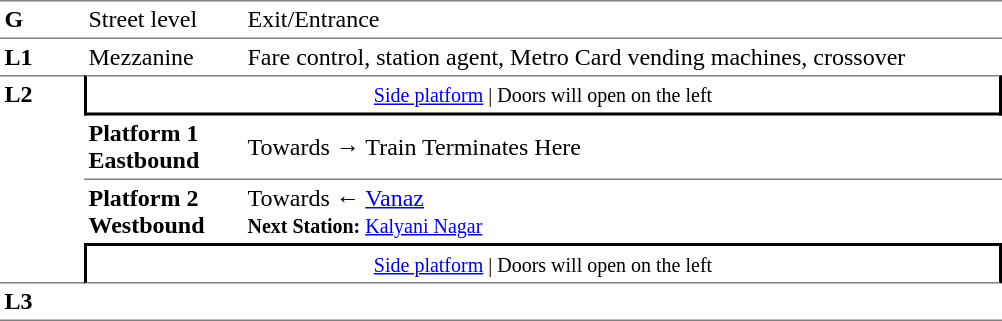<table table border=0 cellspacing=0 cellpadding=3>
<tr>
<td style="border-bottom:solid 1px grey;border-top:solid 1px grey;" width=50 valign=top><strong>G</strong></td>
<td style="border-top:solid 1px grey;border-bottom:solid 1px grey;" width=100 valign=top>Street level</td>
<td style="border-top:solid 1px grey;border-bottom:solid 1px grey;" width=500 valign=top>Exit/Entrance</td>
</tr>
<tr>
<td valign=top><strong>L1</strong></td>
<td valign=top>Mezzanine</td>
<td valign=top>Fare control, station agent, Metro Card vending machines, crossover<br></td>
</tr>
<tr>
<td style="border-top:solid 1px grey;border-bottom:solid 1px grey;" width=50 rowspan=4 valign=top><strong>L2</strong></td>
<td style="border-top:solid 1px grey;border-right:solid 2px black;border-left:solid 2px black;border-bottom:solid 2px black;text-align:center;" colspan=2><small><a href='#'>Side platform</a> | Doors will open on the left </small></td>
</tr>
<tr>
<td style="border-bottom:solid 1px grey;" width=100><span><strong>Platform 1</strong><br><strong>Eastbound</strong></span></td>
<td style="border-bottom:solid 1px grey;" width=500>Towards → Train Terminates Here</td>
</tr>
<tr>
<td><span><strong>Platform 2</strong><br><strong>Westbound</strong></span></td>
<td>Towards ← <a href='#'>Vanaz</a><br><small><strong>Next Station:</strong> <a href='#'>Kalyani Nagar</a></small></td>
</tr>
<tr>
<td style="border-top:solid 2px black;border-right:solid 2px black;border-left:solid 2px black;border-bottom:solid 1px grey;" colspan=2  align=center><small><a href='#'>Side platform</a> | Doors will open on the left </small></td>
</tr>
<tr>
<td style="border-bottom:solid 1px grey;" width=50 rowspan=2 valign=top><strong>L3</strong></td>
<td style="border-bottom:solid 1px grey;" width=100></td>
<td style="border-bottom:solid 1px grey;" width=500></td>
</tr>
<tr>
</tr>
</table>
